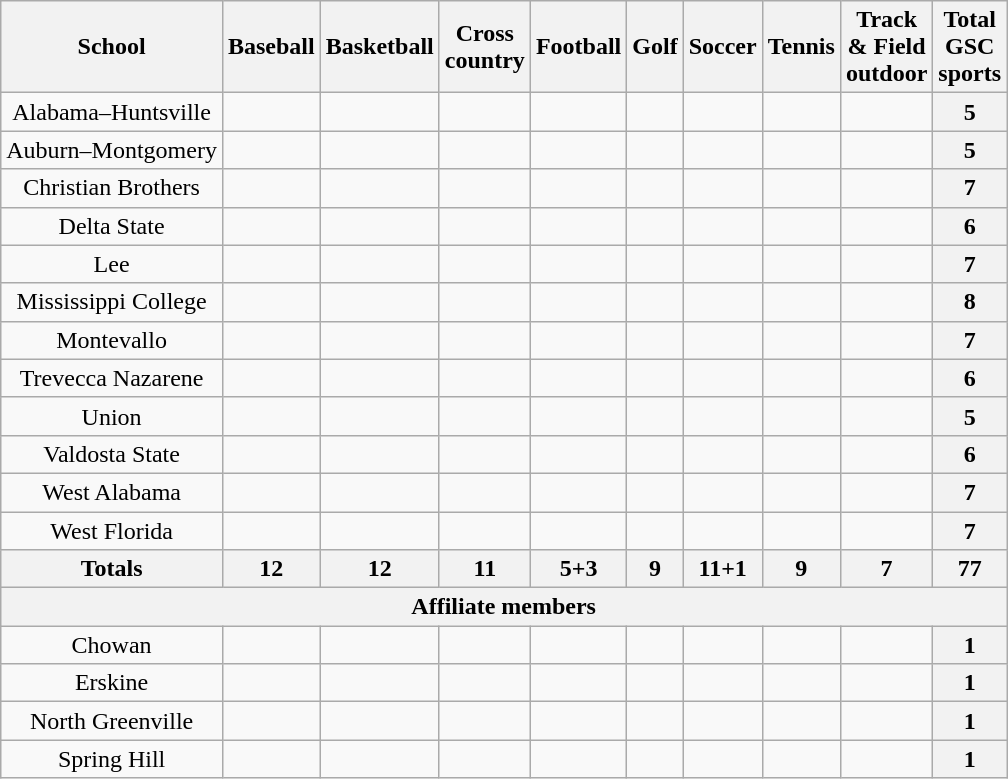<table class="wikitable" style="text-align:center">
<tr>
<th>School</th>
<th>Baseball</th>
<th>Basketball</th>
<th>Cross<br>country</th>
<th>Football</th>
<th>Golf</th>
<th>Soccer</th>
<th>Tennis</th>
<th>Track<br>& Field<br>outdoor</th>
<th>Total<br>GSC<br>sports</th>
</tr>
<tr>
<td>Alabama–Huntsville</td>
<td></td>
<td></td>
<td></td>
<td></td>
<td></td>
<td></td>
<td></td>
<td></td>
<th>5</th>
</tr>
<tr>
<td>Auburn–Montgomery</td>
<td></td>
<td></td>
<td></td>
<td></td>
<td></td>
<td></td>
<td></td>
<td></td>
<th>5</th>
</tr>
<tr>
<td>Christian Brothers</td>
<td></td>
<td></td>
<td></td>
<td></td>
<td></td>
<td></td>
<td></td>
<td></td>
<th>7</th>
</tr>
<tr>
<td>Delta State</td>
<td></td>
<td></td>
<td></td>
<td></td>
<td></td>
<td></td>
<td></td>
<td></td>
<th>6</th>
</tr>
<tr>
<td>Lee</td>
<td></td>
<td></td>
<td></td>
<td></td>
<td></td>
<td></td>
<td></td>
<td></td>
<th>7</th>
</tr>
<tr>
<td>Mississippi College</td>
<td></td>
<td></td>
<td></td>
<td></td>
<td></td>
<td></td>
<td></td>
<td></td>
<th>8</th>
</tr>
<tr>
<td>Montevallo</td>
<td></td>
<td></td>
<td></td>
<td></td>
<td></td>
<td></td>
<td></td>
<td></td>
<th>7</th>
</tr>
<tr>
<td>Trevecca Nazarene</td>
<td></td>
<td></td>
<td></td>
<td></td>
<td></td>
<td></td>
<td></td>
<td></td>
<th>6</th>
</tr>
<tr>
<td>Union</td>
<td></td>
<td></td>
<td></td>
<td></td>
<td></td>
<td></td>
<td></td>
<td></td>
<th>5</th>
</tr>
<tr>
<td>Valdosta State</td>
<td></td>
<td></td>
<td></td>
<td></td>
<td></td>
<td></td>
<td></td>
<td></td>
<th>6</th>
</tr>
<tr>
<td>West Alabama</td>
<td></td>
<td></td>
<td></td>
<td></td>
<td></td>
<td></td>
<td></td>
<td></td>
<th>7</th>
</tr>
<tr>
<td>West Florida</td>
<td></td>
<td></td>
<td></td>
<td></td>
<td></td>
<td></td>
<td></td>
<td></td>
<th>7</th>
</tr>
<tr>
<th>Totals</th>
<th>12</th>
<th>12</th>
<th>11</th>
<th>5+3</th>
<th>9</th>
<th>11+1</th>
<th>9</th>
<th>7</th>
<th>77</th>
</tr>
<tr>
<th colspan=10>Affiliate members</th>
</tr>
<tr>
<td>Chowan</td>
<td></td>
<td></td>
<td></td>
<td></td>
<td></td>
<td></td>
<td></td>
<td></td>
<th>1</th>
</tr>
<tr>
<td>Erskine</td>
<td></td>
<td></td>
<td></td>
<td></td>
<td></td>
<td></td>
<td></td>
<td></td>
<th>1</th>
</tr>
<tr>
<td>North Greenville</td>
<td></td>
<td></td>
<td></td>
<td></td>
<td></td>
<td></td>
<td></td>
<td></td>
<th>1</th>
</tr>
<tr>
<td>Spring Hill</td>
<td></td>
<td></td>
<td></td>
<td></td>
<td></td>
<td></td>
<td></td>
<td></td>
<th>1</th>
</tr>
</table>
